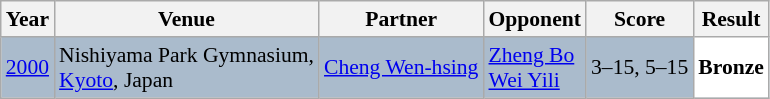<table class="sortable wikitable" style="font-size: 90%;">
<tr>
<th>Year</th>
<th>Venue</th>
<th>Partner</th>
<th>Opponent</th>
<th>Score</th>
<th>Result</th>
</tr>
<tr style="background:#AABBCC">
<td align="center"><a href='#'>2000</a></td>
<td align="left">Nishiyama Park Gymnasium,<br><a href='#'>Kyoto</a>, Japan</td>
<td align="left"> <a href='#'>Cheng Wen-hsing</a></td>
<td align="left"> <a href='#'>Zheng Bo</a><br> <a href='#'>Wei Yili</a></td>
<td align="left">3–15, 5–15</td>
<td style="text-align:left; background:white"> <strong>Bronze</strong></td>
</tr>
</table>
